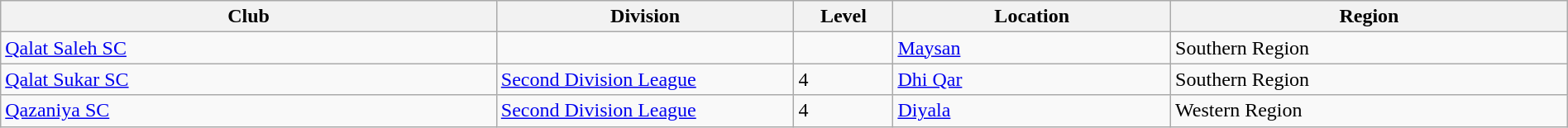<table class="wikitable sortable" width=100% style="font-size:100%">
<tr>
<th width=25%>Club</th>
<th width=15%>Division</th>
<th width=5%>Level</th>
<th width=14%>Location</th>
<th width=20%>Region</th>
</tr>
<tr>
<td><a href='#'>Qalat Saleh SC</a></td>
<td></td>
<td></td>
<td><a href='#'>Maysan</a></td>
<td>Southern Region</td>
</tr>
<tr>
<td><a href='#'>Qalat Sukar SC</a></td>
<td><a href='#'>Second Division League</a></td>
<td>4</td>
<td><a href='#'>Dhi Qar</a></td>
<td>Southern Region</td>
</tr>
<tr>
<td><a href='#'>Qazaniya SC</a></td>
<td><a href='#'>Second Division League</a></td>
<td>4</td>
<td><a href='#'>Diyala</a></td>
<td>Western Region</td>
</tr>
</table>
